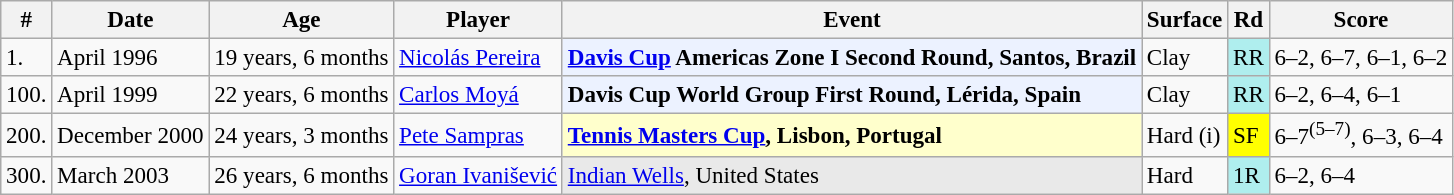<table class="wikitable sortable" style="font-size:96%">
<tr>
<th>#</th>
<th>Date</th>
<th>Age</th>
<th>Player</th>
<th>Event</th>
<th>Surface</th>
<th>Rd</th>
<th class=unsortable>Score</th>
</tr>
<tr>
<td>1.</td>
<td>April 1996</td>
<td>19 years, 6 months</td>
<td> <a href='#'>Nicolás Pereira</a></td>
<td bgcolor="ECF2FF"><strong><a href='#'>Davis Cup</a> Americas Zone I Second Round, Santos, Brazil</strong></td>
<td>Clay</td>
<td bgcolor="afeeee">RR</td>
<td>6–2, 6–7, 6–1, 6–2</td>
</tr>
<tr>
<td>100.</td>
<td>April 1999</td>
<td>22 years, 6 months</td>
<td> <a href='#'>Carlos Moyá</a></td>
<td bgcolor="ECF2FF"><strong>Davis Cup World Group First Round, Lérida, Spain</strong></td>
<td>Clay</td>
<td bgcolor="afeeee">RR</td>
<td>6–2, 6–4, 6–1</td>
</tr>
<tr>
<td>200.</td>
<td>December 2000</td>
<td>24 years, 3 months</td>
<td> <a href='#'>Pete Sampras</a></td>
<td bgcolor="#ffffcc"><strong><a href='#'>Tennis Masters Cup</a>, Lisbon, Portugal</strong></td>
<td>Hard (i)</td>
<td bgcolor="yellow">SF</td>
<td>6–7<sup>(5–7)</sup>, 6–3, 6–4</td>
</tr>
<tr>
<td>300.</td>
<td>March 2003</td>
<td>26 years, 6 months</td>
<td> <a href='#'>Goran Ivanišević</a></td>
<td bgcolor="#e9e9e9"><a href='#'>Indian Wells</a>, United States</td>
<td>Hard</td>
<td bgcolor="afeeee">1R</td>
<td>6–2, 6–4</td>
</tr>
</table>
